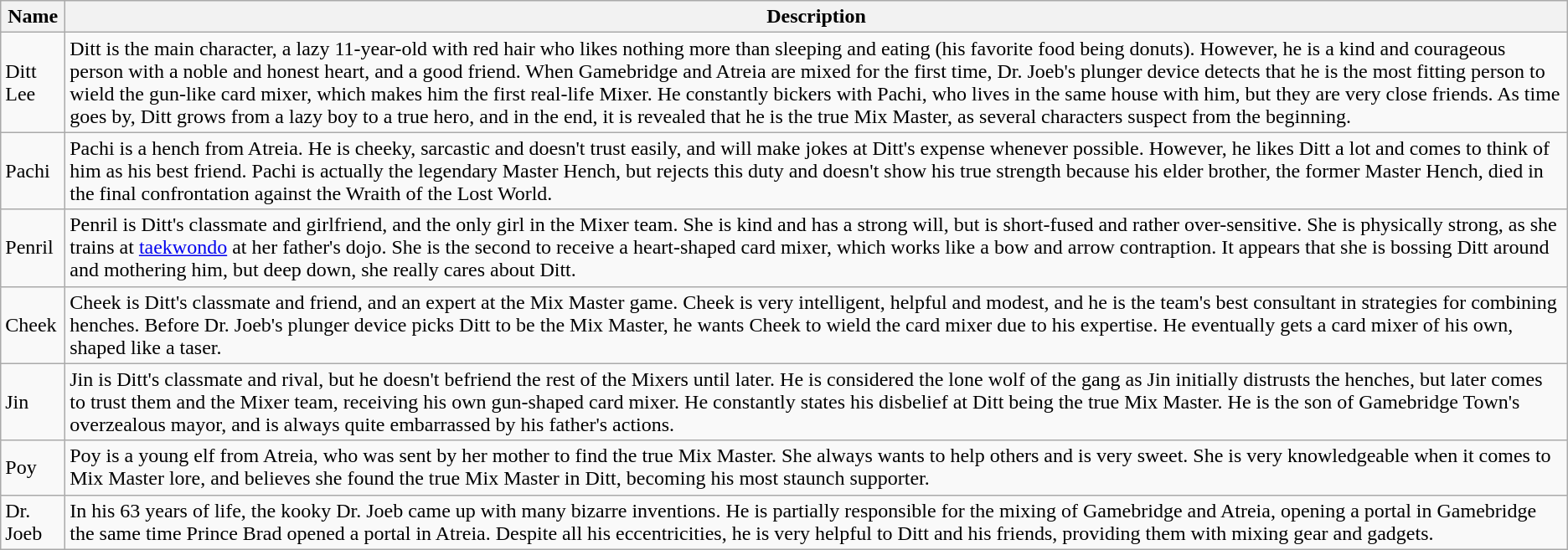<table class="wikitable">
<tr>
<th>Name</th>
<th>Description</th>
</tr>
<tr>
<td>Ditt Lee</td>
<td>Ditt is the main character, a lazy 11-year-old with red hair who likes nothing more than sleeping and eating (his favorite food being donuts). However, he is a kind and courageous person with a noble and honest heart, and a good friend. When Gamebridge and Atreia are mixed for the first time, Dr. Joeb's plunger device detects that he is the most fitting person to wield the gun-like card mixer, which makes him the first real-life Mixer. He constantly bickers with Pachi, who lives in the same house with him, but they are very close friends. As time goes by, Ditt grows from a lazy boy to a true hero, and in the end, it is revealed that he is the true Mix Master, as several characters suspect from the beginning.</td>
</tr>
<tr>
<td>Pachi</td>
<td>Pachi is a hench from Atreia. He is cheeky, sarcastic and doesn't trust easily, and will make jokes at Ditt's expense whenever possible. However, he likes Ditt a lot and comes to think of him as his best friend. Pachi is actually the legendary Master Hench, but rejects this duty and doesn't show his true strength because his elder brother, the former Master Hench, died in the final confrontation against the Wraith of the Lost World.</td>
</tr>
<tr>
<td>Penril</td>
<td>Penril is Ditt's classmate and girlfriend, and the only girl in the Mixer team. She is kind and has a strong will, but is short-fused and rather over-sensitive. She is physically strong, as she trains at <a href='#'>taekwondo</a> at her father's dojo. She is the second to receive a heart-shaped card mixer, which works like a bow and arrow contraption. It appears that she is bossing Ditt around and mothering him, but deep down, she really cares about Ditt.</td>
</tr>
<tr>
<td>Cheek</td>
<td>Cheek is Ditt's classmate and friend, and an expert at the Mix Master game. Cheek is very intelligent, helpful and modest, and he is the team's best consultant in strategies for combining henches. Before Dr. Joeb's plunger device picks Ditt to be the Mix Master, he wants Cheek to wield the card mixer due to his expertise. He eventually gets a card mixer of his own, shaped like a taser.</td>
</tr>
<tr>
<td>Jin</td>
<td>Jin is Ditt's classmate and rival, but he doesn't befriend the rest of the Mixers until later. He is considered the lone wolf of the gang as Jin initially distrusts the henches, but later comes to trust them and the Mixer team, receiving his own gun-shaped card mixer. He constantly states his disbelief at Ditt being the true Mix Master. He is the son of Gamebridge Town's overzealous mayor, and is always quite embarrassed by his father's actions.</td>
</tr>
<tr>
<td>Poy</td>
<td>Poy is a young elf from Atreia, who was sent by her mother to find the true Mix Master. She always wants to help others and is very sweet. She is very knowledgeable when it comes to Mix Master lore, and believes she found the true Mix Master in Ditt, becoming his most staunch supporter.</td>
</tr>
<tr>
<td>Dr. Joeb</td>
<td>In his 63 years of life, the kooky Dr. Joeb came up with many bizarre inventions. He is partially responsible for the mixing of Gamebridge and Atreia, opening a portal in Gamebridge the same time Prince Brad opened a portal in Atreia. Despite all his eccentricities, he is very helpful to Ditt and his friends, providing them with mixing gear and gadgets.</td>
</tr>
</table>
